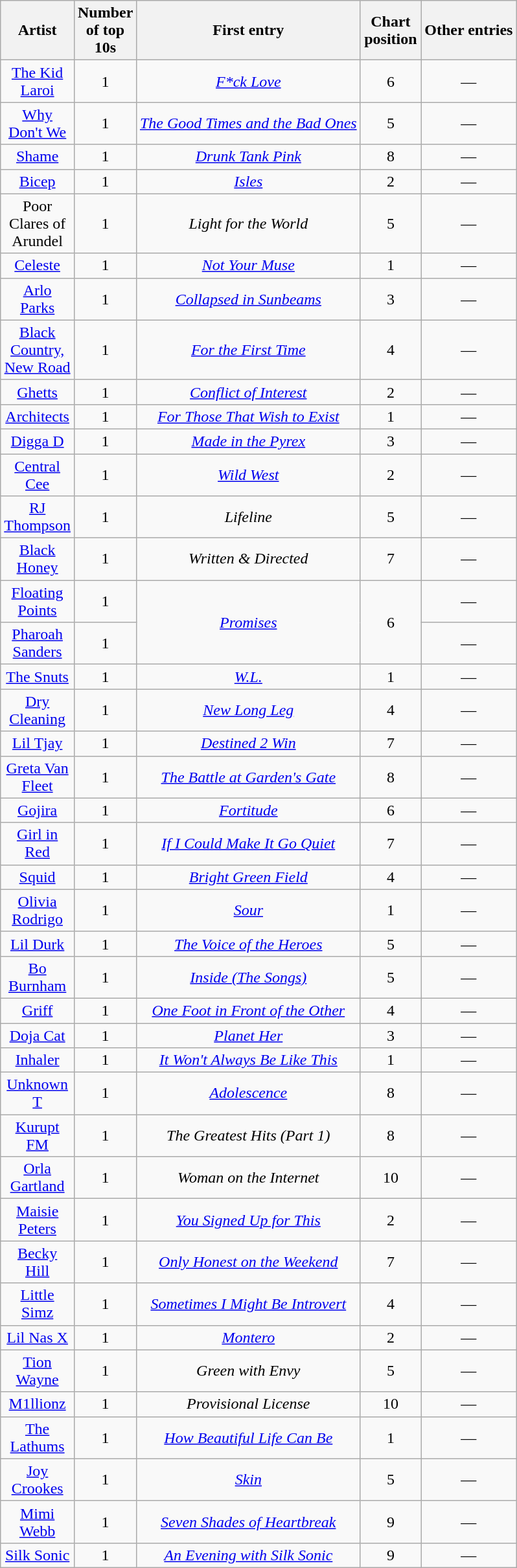<table class="wikitable sortable mw-collapsible mw-collapsed" style="text-align: center;">
<tr>
<th scope="col" style="width:55px;">Artist</th>
<th scope="col" style="width:55px;" data-sort-type="number">Number of top 10s</th>
<th scope="col" style="text-align:center;">First entry</th>
<th scope="col" style="width:55px;" data-sort-type="number">Chart position</th>
<th scope="col" style="text-align:center;">Other entries</th>
</tr>
<tr>
<td><a href='#'>The Kid Laroi</a></td>
<td>1</td>
<td><em><a href='#'>F*ck Love</a></em></td>
<td>6</td>
<td>—</td>
</tr>
<tr>
<td><a href='#'>Why Don't We</a></td>
<td>1</td>
<td><em><a href='#'>The Good Times and the Bad Ones</a></em></td>
<td>5</td>
<td>—</td>
</tr>
<tr>
<td><a href='#'>Shame</a></td>
<td>1</td>
<td><em><a href='#'>Drunk Tank Pink</a></em></td>
<td>8</td>
<td>—</td>
</tr>
<tr>
<td><a href='#'>Bicep</a></td>
<td>1</td>
<td><em><a href='#'>Isles</a></em></td>
<td>2</td>
<td>—</td>
</tr>
<tr>
<td>Poor Clares of Arundel</td>
<td>1</td>
<td><em>Light for the World</em></td>
<td>5</td>
<td>—</td>
</tr>
<tr>
<td><a href='#'>Celeste</a></td>
<td>1</td>
<td><em><a href='#'>Not Your Muse</a></em></td>
<td>1</td>
<td>—</td>
</tr>
<tr>
<td><a href='#'>Arlo Parks</a></td>
<td>1</td>
<td><em><a href='#'>Collapsed in Sunbeams</a></em></td>
<td>3</td>
<td>—</td>
</tr>
<tr>
<td><a href='#'>Black Country, New Road</a></td>
<td>1</td>
<td><em><a href='#'>For the First Time</a></em></td>
<td>4</td>
<td>—</td>
</tr>
<tr>
<td><a href='#'>Ghetts</a></td>
<td>1</td>
<td><em><a href='#'>Conflict of Interest</a></em></td>
<td>2</td>
<td>—</td>
</tr>
<tr>
<td><a href='#'>Architects</a></td>
<td>1</td>
<td><em><a href='#'>For Those That Wish to Exist</a></em></td>
<td>1</td>
<td>—</td>
</tr>
<tr>
<td><a href='#'>Digga D</a></td>
<td>1</td>
<td><em><a href='#'>Made in the Pyrex</a></em></td>
<td>3</td>
<td>—</td>
</tr>
<tr>
<td><a href='#'>Central Cee</a></td>
<td>1</td>
<td><em><a href='#'>Wild West</a></em></td>
<td>2</td>
<td>—</td>
</tr>
<tr>
<td><a href='#'>RJ Thompson</a></td>
<td>1</td>
<td><em>Lifeline</em></td>
<td>5</td>
<td>—</td>
</tr>
<tr>
<td><a href='#'>Black Honey</a></td>
<td>1</td>
<td><em>Written & Directed</em></td>
<td>7</td>
<td>—</td>
</tr>
<tr>
<td><a href='#'>Floating Points</a></td>
<td>1</td>
<td rowspan="2"><em><a href='#'>Promises</a></em></td>
<td rowspan="2">6</td>
<td>—</td>
</tr>
<tr>
<td><a href='#'>Pharoah Sanders</a></td>
<td>1</td>
<td>—</td>
</tr>
<tr>
<td><a href='#'>The Snuts</a></td>
<td>1</td>
<td><em><a href='#'>W.L.</a></em></td>
<td>1</td>
<td>—</td>
</tr>
<tr>
<td><a href='#'>Dry Cleaning</a></td>
<td>1</td>
<td><em><a href='#'>New Long Leg</a></em></td>
<td>4</td>
<td>—</td>
</tr>
<tr>
<td><a href='#'>Lil Tjay</a></td>
<td>1</td>
<td><em><a href='#'>Destined 2 Win</a></em></td>
<td>7</td>
<td>—</td>
</tr>
<tr>
<td><a href='#'>Greta Van Fleet</a></td>
<td>1</td>
<td><em><a href='#'>The Battle at Garden's Gate</a></em></td>
<td>8</td>
<td>—</td>
</tr>
<tr>
<td><a href='#'>Gojira</a></td>
<td>1</td>
<td><em><a href='#'>Fortitude</a></em></td>
<td>6</td>
<td>—</td>
</tr>
<tr>
<td><a href='#'>Girl in Red</a></td>
<td>1</td>
<td><em><a href='#'>If I Could Make It Go Quiet</a></em></td>
<td>7</td>
<td>—</td>
</tr>
<tr>
<td><a href='#'>Squid</a></td>
<td>1</td>
<td><em><a href='#'>Bright Green Field</a></em></td>
<td>4</td>
<td>—</td>
</tr>
<tr>
<td><a href='#'>Olivia Rodrigo</a></td>
<td>1</td>
<td><em><a href='#'>Sour</a></em></td>
<td>1</td>
<td>—</td>
</tr>
<tr>
<td><a href='#'>Lil Durk</a></td>
<td>1</td>
<td><em><a href='#'>The Voice of the Heroes</a></em></td>
<td>5</td>
<td>—</td>
</tr>
<tr>
<td><a href='#'>Bo Burnham</a></td>
<td>1</td>
<td><em><a href='#'>Inside (The Songs)</a></em></td>
<td>5</td>
<td>—</td>
</tr>
<tr>
<td><a href='#'>Griff</a></td>
<td>1</td>
<td><em><a href='#'>One Foot in Front of the Other</a></em></td>
<td>4</td>
<td>—</td>
</tr>
<tr>
<td><a href='#'>Doja Cat</a></td>
<td>1</td>
<td><em><a href='#'>Planet Her</a></em></td>
<td>3</td>
<td>—</td>
</tr>
<tr>
<td><a href='#'>Inhaler</a></td>
<td>1</td>
<td><em><a href='#'>It Won't Always Be Like This</a></em></td>
<td>1</td>
<td>—</td>
</tr>
<tr>
<td><a href='#'>Unknown T</a></td>
<td>1</td>
<td><em><a href='#'>Adolescence</a></em></td>
<td>8</td>
<td>—</td>
</tr>
<tr>
<td><a href='#'>Kurupt FM</a></td>
<td>1</td>
<td><em>The Greatest Hits (Part 1)</em></td>
<td>8</td>
<td>—</td>
</tr>
<tr>
<td><a href='#'>Orla Gartland</a></td>
<td>1</td>
<td><em>Woman on the Internet</em></td>
<td>10</td>
<td>—</td>
</tr>
<tr>
<td><a href='#'>Maisie Peters</a></td>
<td>1</td>
<td><em><a href='#'>You Signed Up for This</a></em></td>
<td>2</td>
<td>—</td>
</tr>
<tr>
<td><a href='#'>Becky Hill</a></td>
<td>1</td>
<td><em><a href='#'>Only Honest on the Weekend</a></em></td>
<td>7</td>
<td>—</td>
</tr>
<tr>
<td><a href='#'>Little Simz</a></td>
<td>1</td>
<td><em><a href='#'>Sometimes I Might Be Introvert</a></em></td>
<td>4</td>
<td>—</td>
</tr>
<tr>
<td><a href='#'>Lil Nas X</a></td>
<td>1</td>
<td><em><a href='#'>Montero</a></em></td>
<td>2</td>
<td>—</td>
</tr>
<tr>
<td><a href='#'>Tion Wayne</a></td>
<td>1</td>
<td><em>Green with Envy</em></td>
<td>5</td>
<td>—</td>
</tr>
<tr>
<td><a href='#'>M1llionz</a></td>
<td>1</td>
<td><em>Provisional License</em></td>
<td>10</td>
<td>—</td>
</tr>
<tr>
<td><a href='#'>The Lathums</a></td>
<td>1</td>
<td><em><a href='#'>How Beautiful Life Can Be</a></em></td>
<td>1</td>
<td>—</td>
</tr>
<tr>
<td><a href='#'>Joy Crookes</a></td>
<td>1</td>
<td><em><a href='#'>Skin</a></em></td>
<td>5</td>
<td>—</td>
</tr>
<tr>
<td><a href='#'>Mimi Webb</a></td>
<td>1</td>
<td><em><a href='#'>Seven Shades of Heartbreak</a></em></td>
<td>9</td>
<td>—</td>
</tr>
<tr>
<td><a href='#'>Silk Sonic</a></td>
<td>1</td>
<td><em><a href='#'>An Evening with Silk Sonic</a></em></td>
<td>9</td>
<td>—</td>
</tr>
</table>
